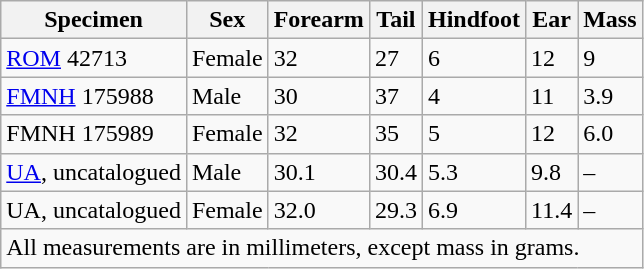<table class="wikitable sortable" style="margin-top: 0em; margin-left: 0.5em" align=left>
<tr>
<th>Specimen</th>
<th>Sex</th>
<th>Forearm</th>
<th>Tail</th>
<th>Hindfoot</th>
<th>Ear</th>
<th>Mass</th>
</tr>
<tr>
<td><a href='#'>ROM</a> 42713</td>
<td>Female</td>
<td>32</td>
<td>27</td>
<td>6</td>
<td>12</td>
<td>9</td>
</tr>
<tr>
<td><a href='#'>FMNH</a> 175988</td>
<td>Male</td>
<td>30</td>
<td>37</td>
<td>4</td>
<td>11</td>
<td>3.9</td>
</tr>
<tr>
<td>FMNH 175989</td>
<td>Female</td>
<td>32</td>
<td>35</td>
<td>5</td>
<td>12</td>
<td>6.0</td>
</tr>
<tr>
<td><a href='#'>UA</a>, uncatalogued</td>
<td>Male</td>
<td>30.1</td>
<td>30.4</td>
<td>5.3</td>
<td>9.8</td>
<td>–</td>
</tr>
<tr>
<td>UA, uncatalogued</td>
<td>Female</td>
<td>32.0</td>
<td>29.3</td>
<td>6.9</td>
<td>11.4</td>
<td>–</td>
</tr>
<tr>
<td colspan="7">All measurements are in millimeters, except mass in grams.</td>
</tr>
</table>
